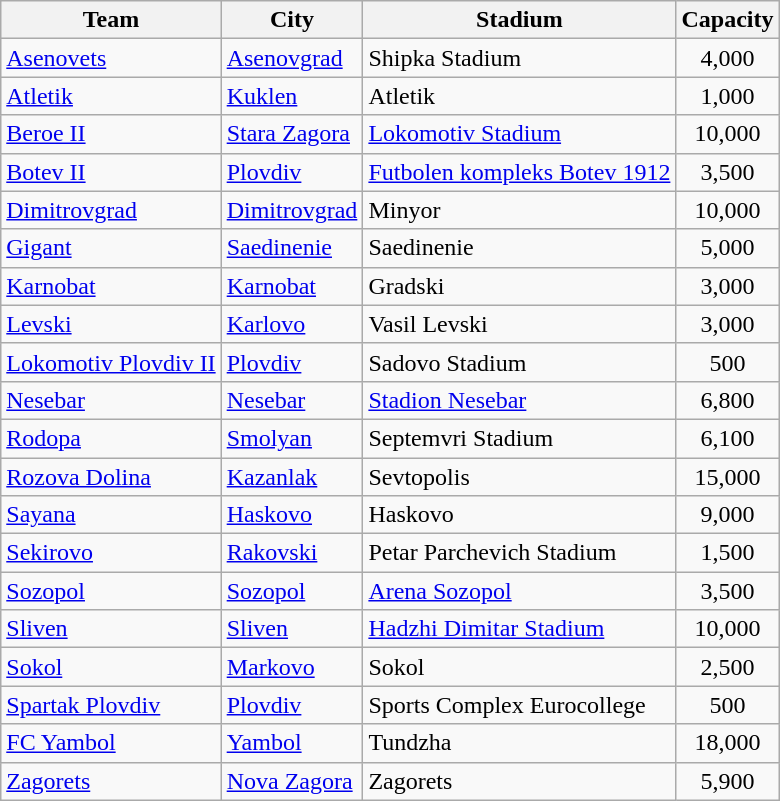<table class="wikitable sortable">
<tr>
<th>Team</th>
<th>City</th>
<th>Stadium</th>
<th>Capacity</th>
</tr>
<tr>
<td><a href='#'>Asenovets</a></td>
<td><a href='#'>Asenovgrad</a></td>
<td>Shipka Stadium</td>
<td align=center>4,000</td>
</tr>
<tr>
<td><a href='#'>Atletik</a></td>
<td><a href='#'>Kuklen</a></td>
<td>Atletik</td>
<td align=center>1,000</td>
</tr>
<tr>
<td><a href='#'>Beroe II</a></td>
<td><a href='#'>Stara Zagora</a></td>
<td><a href='#'>Lokomotiv Stadium</a></td>
<td align=center>10,000</td>
</tr>
<tr>
<td><a href='#'>Botev II</a></td>
<td><a href='#'>Plovdiv</a></td>
<td><a href='#'>Futbolen kompleks Botev 1912</a></td>
<td align=center>3,500</td>
</tr>
<tr>
<td><a href='#'>Dimitrovgrad</a></td>
<td><a href='#'>Dimitrovgrad</a></td>
<td>Minyor</td>
<td align=center>10,000</td>
</tr>
<tr>
<td><a href='#'>Gigant</a></td>
<td><a href='#'>Saedinenie</a></td>
<td>Saedinenie</td>
<td align="center">5,000</td>
</tr>
<tr>
<td><a href='#'>Karnobat</a></td>
<td><a href='#'>Karnobat</a></td>
<td>Gradski</td>
<td align=center>3,000</td>
</tr>
<tr>
<td><a href='#'>Levski</a></td>
<td><a href='#'>Karlovo</a></td>
<td>Vasil Levski</td>
<td align=center>3,000</td>
</tr>
<tr>
<td><a href='#'>Lokomotiv Plovdiv II</a></td>
<td><a href='#'>Plovdiv</a></td>
<td>Sadovo Stadium</td>
<td align=center>500</td>
</tr>
<tr>
<td><a href='#'>Nesebar</a></td>
<td><a href='#'>Nesebar</a></td>
<td><a href='#'>Stadion Nesebar</a></td>
<td align=center>6,800</td>
</tr>
<tr>
<td><a href='#'>Rodopa</a></td>
<td><a href='#'>Smolyan</a></td>
<td>Septemvri Stadium</td>
<td align=center>6,100</td>
</tr>
<tr>
<td><a href='#'>Rozova Dolina</a></td>
<td><a href='#'>Kazanlak</a></td>
<td>Sevtopolis</td>
<td align="center">15,000</td>
</tr>
<tr>
<td><a href='#'>Sayana</a></td>
<td><a href='#'>Haskovo</a></td>
<td>Haskovo</td>
<td align=center>9,000</td>
</tr>
<tr>
<td><a href='#'>Sekirovo</a></td>
<td><a href='#'>Rakovski</a></td>
<td>Petar Parchevich Stadium</td>
<td align=center>1,500</td>
</tr>
<tr>
<td><a href='#'>Sozopol</a></td>
<td><a href='#'>Sozopol</a></td>
<td><a href='#'>Arena Sozopol</a></td>
<td align=center>3,500</td>
</tr>
<tr>
<td><a href='#'>Sliven</a></td>
<td><a href='#'>Sliven</a></td>
<td><a href='#'>Hadzhi Dimitar Stadium</a></td>
<td align=center>10,000</td>
</tr>
<tr>
<td><a href='#'>Sokol</a></td>
<td><a href='#'>Markovo</a></td>
<td>Sokol</td>
<td align="center">2,500</td>
</tr>
<tr>
<td><a href='#'>Spartak Plovdiv</a></td>
<td><a href='#'>Plovdiv</a></td>
<td>Sports Complex Eurocollege</td>
<td align="center">500</td>
</tr>
<tr>
<td><a href='#'>FC Yambol</a></td>
<td><a href='#'>Yambol</a></td>
<td>Tundzha</td>
<td align="center">18,000</td>
</tr>
<tr>
<td><a href='#'>Zagorets</a></td>
<td><a href='#'>Nova Zagora</a></td>
<td>Zagorets</td>
<td align="center">5,900</td>
</tr>
</table>
